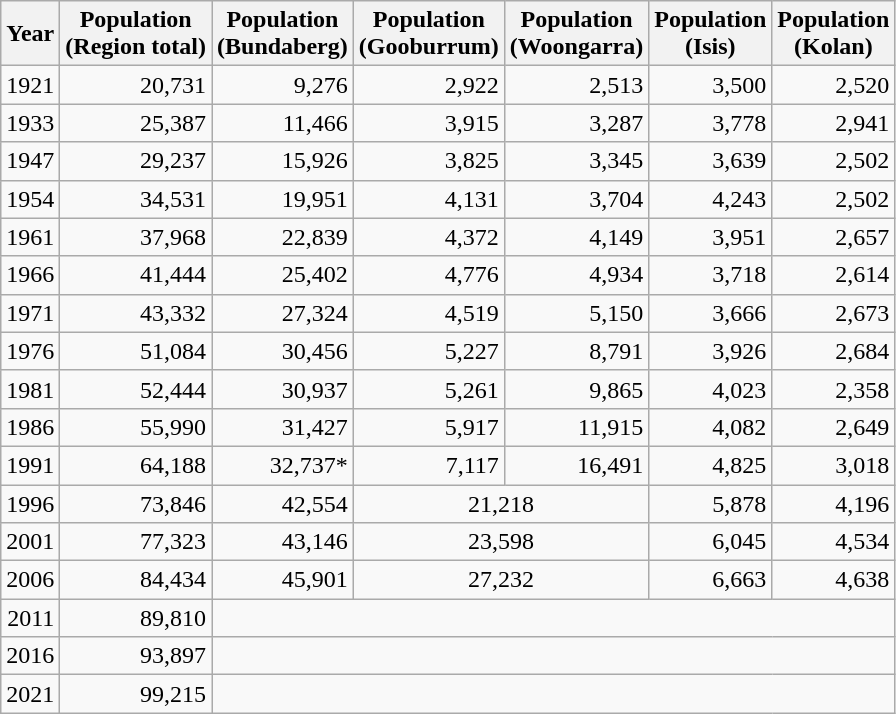<table class="wikitable" style="text-align:right;">
<tr>
<th>Year</th>
<th>Population<br>(Region total)</th>
<th>Population<br>(Bundaberg)</th>
<th>Population<br>(Gooburrum)</th>
<th>Population<br>(Woongarra)</th>
<th>Population<br>(Isis)</th>
<th>Population<br>(Kolan)</th>
</tr>
<tr>
<td>1921</td>
<td>20,731</td>
<td>9,276</td>
<td>2,922</td>
<td>2,513</td>
<td>3,500</td>
<td>2,520</td>
</tr>
<tr>
<td>1933</td>
<td>25,387</td>
<td>11,466</td>
<td>3,915</td>
<td>3,287</td>
<td>3,778</td>
<td>2,941</td>
</tr>
<tr>
<td>1947</td>
<td>29,237</td>
<td>15,926</td>
<td>3,825</td>
<td>3,345</td>
<td>3,639</td>
<td>2,502</td>
</tr>
<tr>
<td>1954</td>
<td>34,531</td>
<td>19,951</td>
<td>4,131</td>
<td>3,704</td>
<td>4,243</td>
<td>2,502</td>
</tr>
<tr>
<td>1961</td>
<td>37,968</td>
<td>22,839</td>
<td>4,372</td>
<td>4,149</td>
<td>3,951</td>
<td>2,657</td>
</tr>
<tr>
<td>1966</td>
<td>41,444</td>
<td>25,402</td>
<td>4,776</td>
<td>4,934</td>
<td>3,718</td>
<td>2,614</td>
</tr>
<tr>
<td>1971</td>
<td>43,332</td>
<td>27,324</td>
<td>4,519</td>
<td>5,150</td>
<td>3,666</td>
<td>2,673</td>
</tr>
<tr>
<td>1976</td>
<td>51,084</td>
<td>30,456</td>
<td>5,227</td>
<td>8,791</td>
<td>3,926</td>
<td>2,684</td>
</tr>
<tr>
<td>1981</td>
<td>52,444</td>
<td>30,937</td>
<td>5,261</td>
<td>9,865</td>
<td>4,023</td>
<td>2,358</td>
</tr>
<tr>
<td>1986</td>
<td>55,990</td>
<td>31,427</td>
<td>5,917</td>
<td>11,915</td>
<td>4,082</td>
<td>2,649</td>
</tr>
<tr>
<td>1991</td>
<td>64,188</td>
<td>32,737*</td>
<td>7,117</td>
<td>16,491</td>
<td>4,825</td>
<td>3,018</td>
</tr>
<tr>
<td>1996</td>
<td>73,846</td>
<td>42,554</td>
<td colspan=2 align=center>21,218</td>
<td>5,878</td>
<td>4,196</td>
</tr>
<tr>
<td>2001</td>
<td>77,323</td>
<td>43,146</td>
<td colspan=2 align=center>23,598</td>
<td>6,045</td>
<td>4,534</td>
</tr>
<tr>
<td>2006</td>
<td>84,434</td>
<td>45,901</td>
<td colspan=2 align=center>27,232</td>
<td>6,663</td>
<td>4,638</td>
</tr>
<tr>
<td>2011</td>
<td>89,810</td>
<td colspan=5 style="text-align: left;"></td>
</tr>
<tr>
<td>2016</td>
<td>93,897</td>
<td colspan=5 style="text-align: left;"></td>
</tr>
<tr>
<td>2021</td>
<td>99,215</td>
<td colspan=5 style="text-align: left;"></td>
</tr>
</table>
